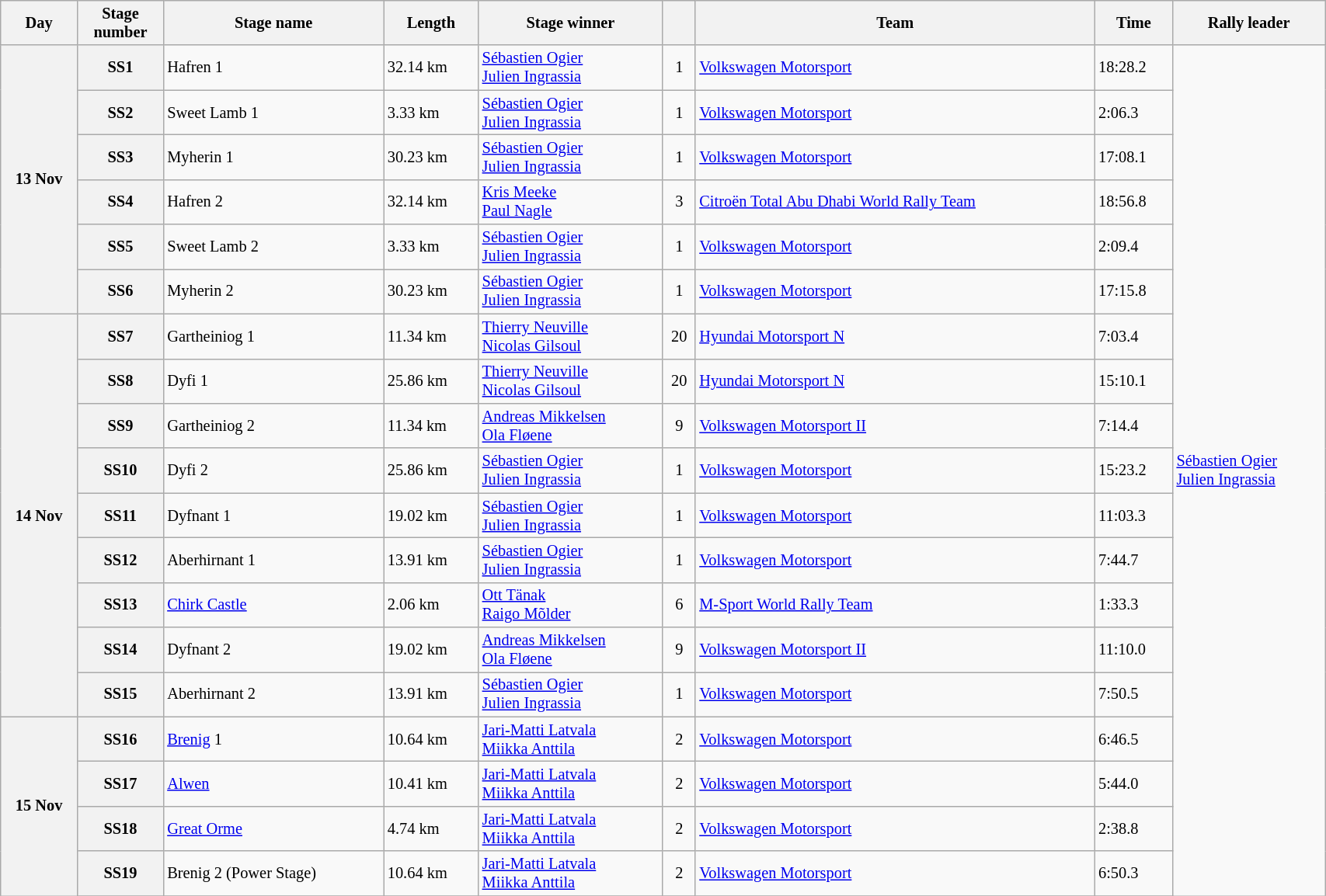<table class="wikitable" width=90% style="text-align: left; font-size: 85%;">
<tr>
<th>Day</th>
<th>Stage<br>number</th>
<th>Stage name</th>
<th>Length</th>
<th>Stage winner</th>
<th><br></th>
<th>Team</th>
<th>Time</th>
<th>Rally leader</th>
</tr>
<tr>
<th rowspan="6">13 Nov</th>
<th>SS1</th>
<td> Hafren 1</td>
<td>32.14 km</td>
<td> <a href='#'>Sébastien Ogier</a><br> <a href='#'>Julien Ingrassia</a></td>
<td align="center">1</td>
<td> <a href='#'>Volkswagen Motorsport</a></td>
<td>18:28.2</td>
<td rowspan=20> <a href='#'>Sébastien Ogier</a><br> <a href='#'>Julien Ingrassia</a></td>
</tr>
<tr>
<th>SS2</th>
<td> Sweet Lamb 1</td>
<td>3.33 km</td>
<td> <a href='#'>Sébastien Ogier</a><br> <a href='#'>Julien Ingrassia</a></td>
<td align="center">1</td>
<td> <a href='#'>Volkswagen Motorsport</a></td>
<td>2:06.3</td>
</tr>
<tr>
<th>SS3</th>
<td> Myherin 1</td>
<td>30.23 km</td>
<td> <a href='#'>Sébastien Ogier</a><br> <a href='#'>Julien Ingrassia</a></td>
<td align="center">1</td>
<td> <a href='#'>Volkswagen Motorsport</a></td>
<td>17:08.1</td>
</tr>
<tr>
<th>SS4</th>
<td> Hafren 2</td>
<td>32.14 km</td>
<td> <a href='#'>Kris Meeke</a><br> <a href='#'>Paul Nagle</a></td>
<td align="center">3</td>
<td> <a href='#'>Citroën Total Abu Dhabi World Rally Team</a></td>
<td>18:56.8</td>
</tr>
<tr>
<th>SS5</th>
<td> Sweet Lamb 2</td>
<td>3.33 km</td>
<td> <a href='#'>Sébastien Ogier</a><br> <a href='#'>Julien Ingrassia</a></td>
<td align="center">1</td>
<td> <a href='#'>Volkswagen Motorsport</a></td>
<td>2:09.4</td>
</tr>
<tr>
<th>SS6</th>
<td> Myherin 2</td>
<td>30.23 km</td>
<td> <a href='#'>Sébastien Ogier</a><br> <a href='#'>Julien Ingrassia</a></td>
<td align="center">1</td>
<td> <a href='#'>Volkswagen Motorsport</a></td>
<td>17:15.8</td>
</tr>
<tr>
<th rowspan="9">14 Nov</th>
<th>SS7</th>
<td> Gartheiniog 1</td>
<td>11.34 km</td>
<td> <a href='#'>Thierry Neuville</a><br> <a href='#'>Nicolas Gilsoul</a></td>
<td align="center">20</td>
<td> <a href='#'>Hyundai Motorsport N</a></td>
<td>7:03.4</td>
</tr>
<tr>
<th>SS8</th>
<td> Dyfi 1</td>
<td>25.86 km</td>
<td> <a href='#'>Thierry Neuville</a><br> <a href='#'>Nicolas Gilsoul</a></td>
<td align="center">20</td>
<td> <a href='#'>Hyundai Motorsport N</a></td>
<td>15:10.1</td>
</tr>
<tr>
<th>SS9</th>
<td> Gartheiniog 2</td>
<td>11.34 km</td>
<td> <a href='#'>Andreas Mikkelsen</a><br> <a href='#'>Ola Fløene</a></td>
<td align="center">9</td>
<td> <a href='#'>Volkswagen Motorsport II</a></td>
<td>7:14.4</td>
</tr>
<tr>
<th>SS10</th>
<td> Dyfi 2</td>
<td>25.86 km</td>
<td> <a href='#'>Sébastien Ogier</a><br> <a href='#'>Julien Ingrassia</a></td>
<td align="center">1</td>
<td> <a href='#'>Volkswagen Motorsport</a></td>
<td>15:23.2</td>
</tr>
<tr>
<th>SS11</th>
<td> Dyfnant 1</td>
<td>19.02 km</td>
<td> <a href='#'>Sébastien Ogier</a><br> <a href='#'>Julien Ingrassia</a></td>
<td align="center">1</td>
<td> <a href='#'>Volkswagen Motorsport</a></td>
<td>11:03.3</td>
</tr>
<tr>
<th>SS12</th>
<td> Aberhirnant 1</td>
<td>13.91 km</td>
<td> <a href='#'>Sébastien Ogier</a><br> <a href='#'>Julien Ingrassia</a></td>
<td align="center">1</td>
<td> <a href='#'>Volkswagen Motorsport</a></td>
<td>7:44.7</td>
</tr>
<tr>
<th>SS13</th>
<td> <a href='#'>Chirk Castle</a></td>
<td>2.06 km</td>
<td> <a href='#'>Ott Tänak</a><br> <a href='#'>Raigo Mõlder</a></td>
<td align="center">6</td>
<td> <a href='#'>M-Sport World Rally Team</a></td>
<td>1:33.3</td>
</tr>
<tr>
<th>SS14</th>
<td> Dyfnant 2</td>
<td>19.02 km</td>
<td> <a href='#'>Andreas Mikkelsen</a><br> <a href='#'>Ola Fløene</a></td>
<td align="center">9</td>
<td> <a href='#'>Volkswagen Motorsport II</a></td>
<td>11:10.0</td>
</tr>
<tr>
<th>SS15</th>
<td> Aberhirnant 2</td>
<td>13.91 km</td>
<td> <a href='#'>Sébastien Ogier</a><br> <a href='#'>Julien Ingrassia</a></td>
<td align="center">1</td>
<td> <a href='#'>Volkswagen Motorsport</a></td>
<td>7:50.5</td>
</tr>
<tr>
<th rowspan="5">15 Nov</th>
<th>SS16</th>
<td> <a href='#'>Brenig</a> 1</td>
<td>10.64 km</td>
<td> <a href='#'>Jari-Matti Latvala</a><br> <a href='#'>Miikka Anttila</a></td>
<td align="center">2</td>
<td> <a href='#'>Volkswagen Motorsport</a></td>
<td>6:46.5</td>
</tr>
<tr>
<th>SS17</th>
<td> <a href='#'>Alwen</a></td>
<td>10.41 km</td>
<td> <a href='#'>Jari-Matti Latvala</a><br> <a href='#'>Miikka Anttila</a></td>
<td align="center">2</td>
<td> <a href='#'>Volkswagen Motorsport</a></td>
<td>5:44.0</td>
</tr>
<tr>
<th>SS18</th>
<td> <a href='#'>Great Orme</a></td>
<td>4.74 km</td>
<td> <a href='#'>Jari-Matti Latvala</a><br> <a href='#'>Miikka Anttila</a></td>
<td align="center">2</td>
<td> <a href='#'>Volkswagen Motorsport</a></td>
<td>2:38.8</td>
</tr>
<tr>
<th>SS19</th>
<td> Brenig 2 (Power Stage)</td>
<td>10.64 km</td>
<td> <a href='#'>Jari-Matti Latvala</a><br> <a href='#'>Miikka Anttila</a></td>
<td align="center">2</td>
<td> <a href='#'>Volkswagen Motorsport</a></td>
<td>6:50.3</td>
</tr>
<tr>
</tr>
</table>
